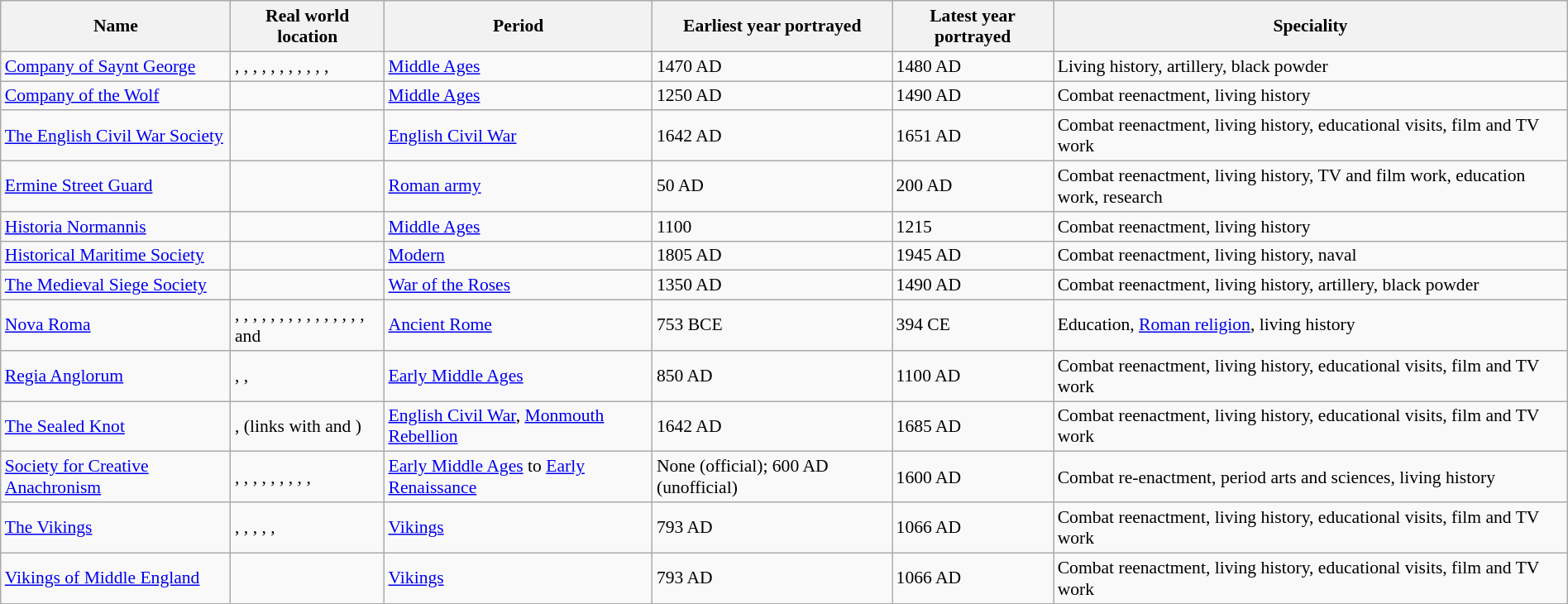<table class="wikitable sortable" style="font-size: 90%; width: 100%">
<tr>
<th>Name</th>
<th>Real world location</th>
<th>Period</th>
<th>Earliest year portrayed</th>
<th>Latest year portrayed</th>
<th>Speciality</th>
</tr>
<tr>
<td><a href='#'>Company of Saynt George</a></td>
<td>, , , , , , , , , , , </td>
<td><a href='#'>Middle Ages</a></td>
<td> 1470 AD</td>
<td> 1480 AD</td>
<td>Living history, artillery, black powder</td>
</tr>
<tr>
<td><a href='#'>Company of the Wolf</a></td>
<td></td>
<td><a href='#'>Middle Ages</a></td>
<td> 1250 AD</td>
<td> 1490 AD</td>
<td>Combat reenactment, living history</td>
</tr>
<tr>
<td><a href='#'>The English Civil War Society</a></td>
<td></td>
<td><a href='#'>English Civil War</a></td>
<td> 1642 AD</td>
<td> 1651 AD</td>
<td>Combat reenactment, living history, educational visits, film and TV work</td>
</tr>
<tr>
<td><a href='#'>Ermine Street Guard</a></td>
<td></td>
<td><a href='#'>Roman army</a></td>
<td> 50 AD</td>
<td> 200 AD</td>
<td>Combat reenactment, living history, TV and film work, education work, research</td>
</tr>
<tr>
<td><a href='#'>Historia Normannis</a></td>
<td>  </td>
<td><a href='#'>Middle Ages</a></td>
<td> 1100</td>
<td> 1215</td>
<td>Combat reenactment, living history</td>
</tr>
<tr>
<td><a href='#'>Historical Maritime Society</a></td>
<td></td>
<td><a href='#'>Modern</a></td>
<td>1805 AD</td>
<td>1945 AD</td>
<td>Combat reenactment, living history, naval</td>
</tr>
<tr>
<td><a href='#'>The Medieval Siege Society</a></td>
<td></td>
<td><a href='#'>War of the Roses</a></td>
<td> 1350 AD</td>
<td> 1490 AD</td>
<td>Combat reenactment, living history, artillery, black powder</td>
</tr>
<tr>
<td><a href='#'>Nova Roma</a></td>
<td>, , , , , , , , , , , , , , , and </td>
<td><a href='#'>Ancient Rome</a></td>
<td>753 BCE</td>
<td> 394 CE</td>
<td>Education, <a href='#'>Roman religion</a>, living history</td>
</tr>
<tr>
<td><a href='#'>Regia Anglorum</a></td>
<td>, , </td>
<td><a href='#'>Early Middle Ages</a></td>
<td> 850 AD</td>
<td> 1100 AD</td>
<td>Combat reenactment, living history, educational visits, film and TV work</td>
</tr>
<tr>
<td><a href='#'>The Sealed Knot</a></td>
<td>, (links with  and )</td>
<td><a href='#'>English Civil War</a>, <a href='#'>Monmouth Rebellion</a></td>
<td> 1642 AD</td>
<td> 1685 AD</td>
<td>Combat reenactment, living history, educational visits, film and TV work</td>
</tr>
<tr>
<td><a href='#'>Society for Creative Anachronism</a></td>
<td>, , , , , , , , , </td>
<td><a href='#'>Early Middle Ages</a> to <a href='#'>Early Renaissance</a></td>
<td> None (official); 600 AD (unofficial)</td>
<td> 1600 AD</td>
<td>Combat re-enactment, period arts and sciences, living history</td>
</tr>
<tr>
<td><a href='#'>The Vikings</a></td>
<td>, , , , , </td>
<td><a href='#'>Vikings</a></td>
<td> 793 AD</td>
<td> 1066 AD</td>
<td>Combat reenactment, living history, educational visits, film and TV work</td>
</tr>
<tr>
<td><a href='#'>Vikings of Middle England</a></td>
<td></td>
<td><a href='#'>Vikings</a></td>
<td> 793 AD</td>
<td> 1066 AD</td>
<td>Combat reenactment, living history, educational visits, film and TV work</td>
</tr>
<tr>
</tr>
</table>
